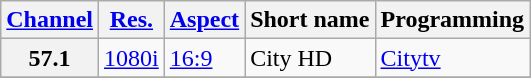<table class="wikitable">
<tr>
<th><a href='#'>Channel</a></th>
<th><a href='#'>Res.</a></th>
<th><a href='#'>Aspect</a></th>
<th>Short name</th>
<th>Programming</th>
</tr>
<tr>
<th scope = "row">57.1</th>
<td><a href='#'>1080i</a></td>
<td><a href='#'>16:9</a></td>
<td>City HD</td>
<td><a href='#'>Citytv</a></td>
</tr>
<tr>
</tr>
</table>
